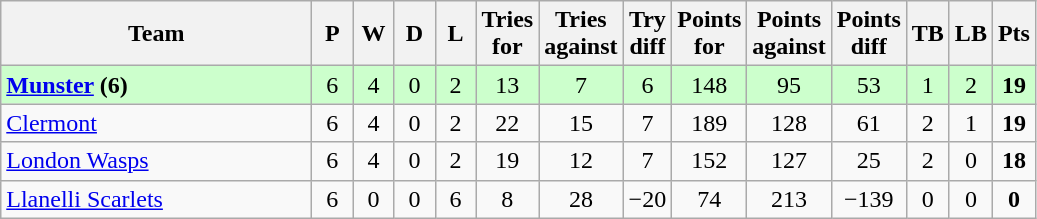<table class="wikitable" style="text-align: center;">
<tr>
<th width="200">Team</th>
<th width="20">P</th>
<th width="20">W</th>
<th width="20">D</th>
<th width="20">L</th>
<th width="20">Tries for</th>
<th width="20">Tries against</th>
<th width="20">Try diff</th>
<th width="20">Points for</th>
<th width="20">Points against</th>
<th width="25">Points diff</th>
<th width="20">TB</th>
<th width="20">LB</th>
<th width="20">Pts</th>
</tr>
<tr bgcolor="#ccffcc">
<td align=left> <strong><a href='#'>Munster</a> (6)</strong></td>
<td>6</td>
<td>4</td>
<td>0</td>
<td>2</td>
<td>13</td>
<td>7</td>
<td>6</td>
<td>148</td>
<td>95</td>
<td>53</td>
<td>1</td>
<td>2</td>
<td><strong>19</strong></td>
</tr>
<tr>
<td align=left> <a href='#'>Clermont</a></td>
<td>6</td>
<td>4</td>
<td>0</td>
<td>2</td>
<td>22</td>
<td>15</td>
<td>7</td>
<td>189</td>
<td>128</td>
<td>61</td>
<td>2</td>
<td>1</td>
<td><strong>19</strong></td>
</tr>
<tr>
<td align=left> <a href='#'>London Wasps</a></td>
<td>6</td>
<td>4</td>
<td>0</td>
<td>2</td>
<td>19</td>
<td>12</td>
<td>7</td>
<td>152</td>
<td>127</td>
<td>25</td>
<td>2</td>
<td>0</td>
<td><strong>18</strong></td>
</tr>
<tr>
<td align=left> <a href='#'>Llanelli Scarlets</a></td>
<td>6</td>
<td>0</td>
<td>0</td>
<td>6</td>
<td>8</td>
<td>28</td>
<td>−20</td>
<td>74</td>
<td>213</td>
<td>−139</td>
<td>0</td>
<td>0</td>
<td><strong>0</strong></td>
</tr>
</table>
